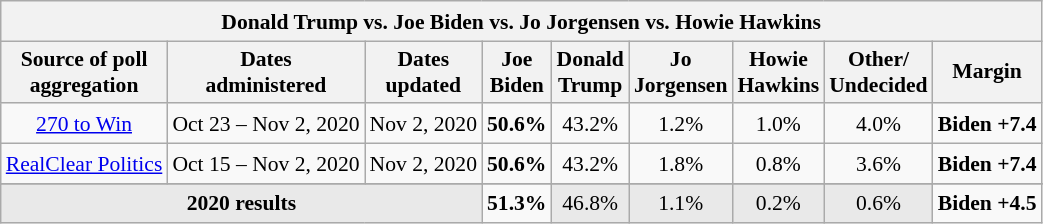<table class="wikitable sortable nowrap" style="text-align:center;font-size:90%;line-height:20px">
<tr>
<th colspan="9">Donald Trump vs. Joe Biden vs. Jo Jorgensen vs. Howie Hawkins</th>
</tr>
<tr style=line-height:1.2>
<th>Source of poll<br>aggregation</th>
<th>Dates<br>administered</th>
<th>Dates<br>updated</th>
<th>Joe<br>Biden</th>
<th>Donald<br>Trump</th>
<th>Jo<br>Jorgensen</th>
<th>Howie<br>Hawkins</th>
<th>Other/<br>Undecided</th>
<th>Margin</th>
</tr>
<tr>
<td><a href='#'>270 to Win</a></td>
<td>Oct 23 – Nov 2, 2020</td>
<td>Nov 2, 2020</td>
<td><strong>50.6%</strong></td>
<td>43.2%</td>
<td>1.2%</td>
<td>1.0%</td>
<td>4.0%</td>
<td><strong>Biden +7.4</strong></td>
</tr>
<tr>
<td><a href='#'>RealClear Politics</a></td>
<td>Oct 15 – Nov 2, 2020</td>
<td>Nov 2, 2020</td>
<td><strong>50.6%</strong></td>
<td>43.2%</td>
<td>1.8%</td>
<td>0.8%</td>
<td>3.6%</td>
<td><strong>Biden +7.4</strong></td>
</tr>
<tr>
</tr>
<tr>
<td colspan="3"; style="background:#E9E9E9;"><strong>2020 results</strong></td>
<td><strong>51.3%</strong></td>
<td style="background:#E9E9E9;">46.8%</td>
<td style="background:#E9E9E9;">1.1%</td>
<td style="background:#E9E9E9;">0.2%</td>
<td style="background:#E9E9E9;">0.6%</td>
<td><strong>Biden +4.5</strong></td>
</tr>
</table>
